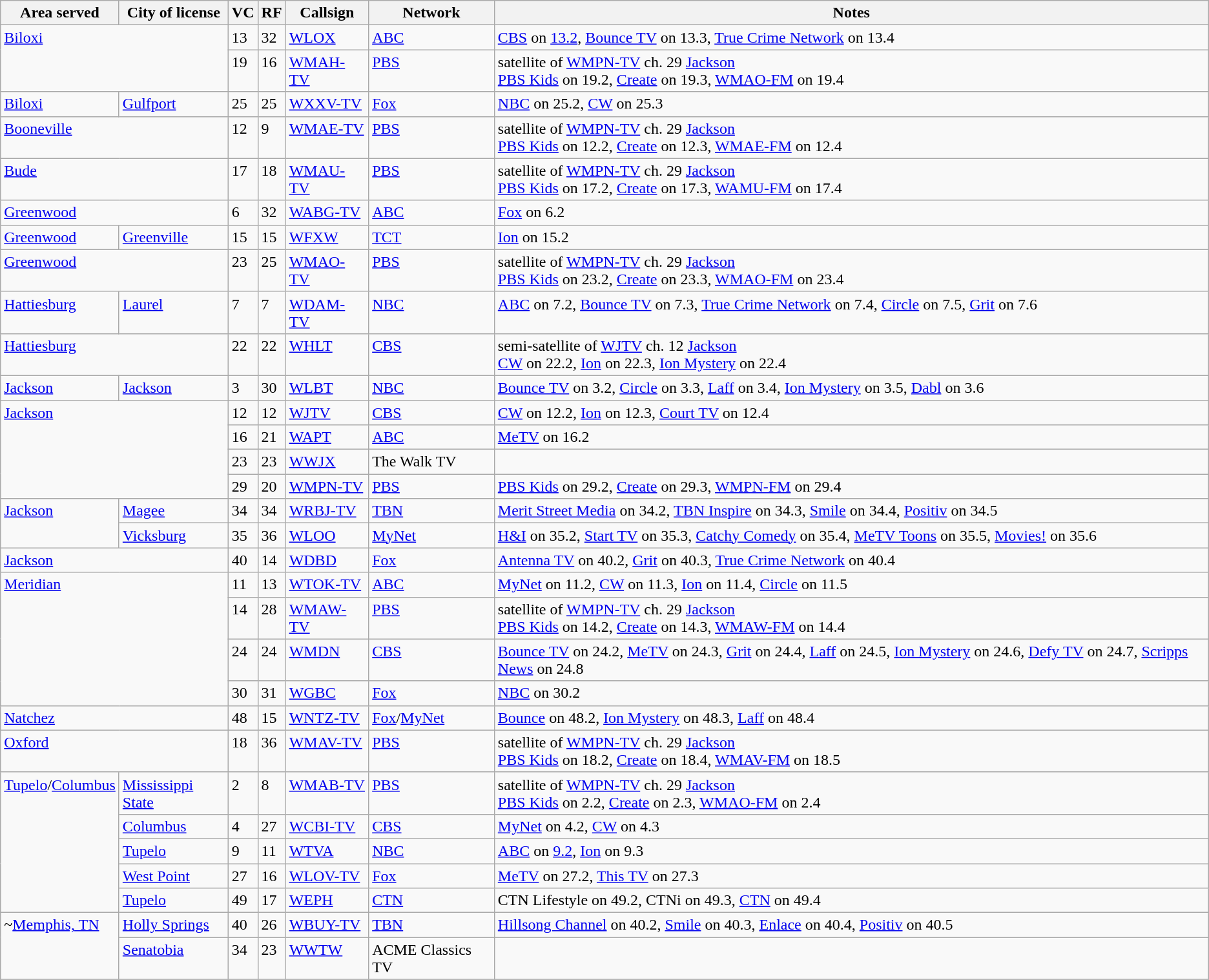<table class="sortable wikitable" style="margin: 1em 1em 1em 0; background: #f9f9f9;">
<tr>
<th>Area served</th>
<th>City of license</th>
<th>VC</th>
<th>RF</th>
<th>Callsign</th>
<th>Network</th>
<th class="unsortable">Notes</th>
</tr>
<tr style="vertical-align: top; text-align: left;">
<td colspan="2" rowspan="2"><a href='#'>Biloxi</a></td>
<td>13</td>
<td>32</td>
<td><a href='#'>WLOX</a></td>
<td><a href='#'>ABC</a></td>
<td><a href='#'>CBS</a> on <a href='#'>13.2</a>, <a href='#'>Bounce TV</a> on 13.3, <a href='#'>True Crime Network</a> on 13.4</td>
</tr>
<tr style="vertical-align: top; text-align: left;">
<td>19</td>
<td>16</td>
<td><a href='#'>WMAH-TV</a></td>
<td><a href='#'>PBS</a></td>
<td>satellite of <a href='#'>WMPN-TV</a> ch. 29 <a href='#'>Jackson</a><br><a href='#'>PBS Kids</a> on 19.2, <a href='#'>Create</a> on 19.3, <a href='#'>WMAO-FM</a> on 19.4</td>
</tr>
<tr style="vertical-align: top; text-align: left;">
<td><a href='#'>Biloxi</a></td>
<td><a href='#'>Gulfport</a></td>
<td>25</td>
<td>25</td>
<td><a href='#'>WXXV-TV</a></td>
<td><a href='#'>Fox</a></td>
<td><a href='#'>NBC</a> on 25.2, <a href='#'>CW</a> on 25.3</td>
</tr>
<tr style="vertical-align: top; text-align: left;">
<td colspan="2" rowspan="1"><a href='#'>Booneville</a></td>
<td>12</td>
<td>9</td>
<td><a href='#'>WMAE-TV</a></td>
<td><a href='#'>PBS</a></td>
<td>satellite of <a href='#'>WMPN-TV</a> ch. 29 <a href='#'>Jackson</a><br><a href='#'>PBS Kids</a> on 12.2, <a href='#'>Create</a> on 12.3, <a href='#'>WMAE-FM</a> on 12.4</td>
</tr>
<tr style="vertical-align: top; text-align: left;">
<td colspan="2" rowspan="1"><a href='#'>Bude</a></td>
<td>17</td>
<td>18</td>
<td><a href='#'>WMAU-TV</a></td>
<td><a href='#'>PBS</a></td>
<td>satellite of <a href='#'>WMPN-TV</a> ch. 29 <a href='#'>Jackson</a><br><a href='#'>PBS Kids</a> on 17.2, <a href='#'>Create</a> on 17.3, <a href='#'>WAMU-FM</a> on 17.4</td>
</tr>
<tr style="vertical-align: top; text-align: left;">
<td colspan="2" rowspan="1"><a href='#'>Greenwood</a></td>
<td>6</td>
<td>32</td>
<td><a href='#'>WABG-TV</a></td>
<td><a href='#'>ABC</a></td>
<td><a href='#'>Fox</a> on 6.2</td>
</tr>
<tr style="vertical-align: top; text-align: left;">
<td><a href='#'>Greenwood</a></td>
<td><a href='#'>Greenville</a></td>
<td>15</td>
<td>15</td>
<td><a href='#'>WFXW</a></td>
<td><a href='#'>TCT</a></td>
<td><a href='#'>Ion</a> on 15.2</td>
</tr>
<tr style="vertical-align: top; text-align: left;">
<td colspan="2" rowspan="1"><a href='#'>Greenwood</a></td>
<td>23</td>
<td>25</td>
<td><a href='#'>WMAO-TV</a></td>
<td><a href='#'>PBS</a></td>
<td>satellite of <a href='#'>WMPN-TV</a> ch. 29 <a href='#'>Jackson</a><br><a href='#'>PBS Kids</a> on 23.2, <a href='#'>Create</a> on 23.3, <a href='#'>WMAO-FM</a> on 23.4</td>
</tr>
<tr style="vertical-align: top; text-align: left;">
<td><a href='#'>Hattiesburg</a></td>
<td><a href='#'>Laurel</a></td>
<td>7</td>
<td>7</td>
<td><a href='#'>WDAM-TV</a></td>
<td><a href='#'>NBC</a></td>
<td><a href='#'>ABC</a> on 7.2, <a href='#'>Bounce TV</a> on 7.3, <a href='#'>True Crime Network</a> on 7.4, <a href='#'>Circle</a> on 7.5, <a href='#'>Grit</a> on 7.6</td>
</tr>
<tr style="vertical-align: top; text-align: left;">
<td colspan="2" rowspan="1"><a href='#'>Hattiesburg</a></td>
<td>22</td>
<td>22</td>
<td><a href='#'>WHLT</a></td>
<td><a href='#'>CBS</a></td>
<td>semi-satellite of <a href='#'>WJTV</a> ch. 12 <a href='#'>Jackson</a><br><a href='#'>CW</a> on 22.2, <a href='#'>Ion</a> on 22.3, <a href='#'>Ion Mystery</a> on 22.4</td>
</tr>
<tr style="vertical-align: top; text-align: left;">
<td><a href='#'>Jackson</a></td>
<td><a href='#'>Jackson</a></td>
<td>3</td>
<td>30</td>
<td><a href='#'>WLBT</a></td>
<td><a href='#'>NBC</a></td>
<td><a href='#'>Bounce TV</a> on 3.2, <a href='#'>Circle</a> on 3.3, <a href='#'>Laff</a> on 3.4, <a href='#'>Ion Mystery</a> on 3.5, <a href='#'>Dabl</a> on 3.6</td>
</tr>
<tr style="vertical-align: top; text-align: left;">
<td colspan="2" rowspan="4"><a href='#'>Jackson</a></td>
<td>12</td>
<td>12</td>
<td><a href='#'>WJTV</a></td>
<td><a href='#'>CBS</a></td>
<td><a href='#'>CW</a> on 12.2, <a href='#'>Ion</a> on 12.3, <a href='#'>Court TV</a> on 12.4</td>
</tr>
<tr style="vertical-align: top; text-align: left;">
<td>16</td>
<td>21</td>
<td><a href='#'>WAPT</a></td>
<td><a href='#'>ABC</a></td>
<td><a href='#'>MeTV</a> on 16.2</td>
</tr>
<tr style="vertical-align: top; text-align: left;">
<td>23</td>
<td>23</td>
<td><a href='#'>WWJX</a></td>
<td>The Walk TV</td>
<td></td>
</tr>
<tr style="vertical-align: top; text-align: left;">
<td>29</td>
<td>20</td>
<td><a href='#'>WMPN-TV</a></td>
<td><a href='#'>PBS</a></td>
<td><a href='#'>PBS Kids</a> on 29.2, <a href='#'>Create</a> on 29.3, <a href='#'>WMPN-FM</a> on 29.4</td>
</tr>
<tr style="vertical-align: top; text-align: left;">
<td rowspan="2"><a href='#'>Jackson</a></td>
<td><a href='#'>Magee</a></td>
<td>34</td>
<td>34</td>
<td><a href='#'>WRBJ-TV</a></td>
<td><a href='#'>TBN</a></td>
<td><a href='#'>Merit Street Media</a> on 34.2, <a href='#'>TBN Inspire</a> on 34.3, <a href='#'>Smile</a> on 34.4, <a href='#'>Positiv</a> on 34.5</td>
</tr>
<tr style="vertical-align: top; text-align: left;">
<td><a href='#'>Vicksburg</a></td>
<td>35</td>
<td>36</td>
<td><a href='#'>WLOO</a></td>
<td><a href='#'>MyNet</a></td>
<td><a href='#'>H&I</a> on 35.2, <a href='#'>Start TV</a> on 35.3, <a href='#'>Catchy Comedy</a> on 35.4, <a href='#'>MeTV Toons</a> on 35.5, <a href='#'>Movies!</a> on 35.6</td>
</tr>
<tr style="vertical-align: top; text-align: left;">
<td colspan="2" rowspan="1"><a href='#'>Jackson</a></td>
<td>40</td>
<td>14</td>
<td><a href='#'>WDBD</a></td>
<td><a href='#'>Fox</a></td>
<td><a href='#'>Antenna TV</a> on 40.2, <a href='#'>Grit</a> on 40.3, <a href='#'>True Crime Network</a> on 40.4</td>
</tr>
<tr style="vertical-align: top; text-align: left;">
<td colspan="2" rowspan="4"><a href='#'>Meridian</a></td>
<td>11</td>
<td>13</td>
<td><a href='#'>WTOK-TV</a></td>
<td><a href='#'>ABC</a></td>
<td><a href='#'>MyNet</a> on 11.2, <a href='#'>CW</a> on 11.3, <a href='#'>Ion</a> on 11.4, <a href='#'>Circle</a> on 11.5</td>
</tr>
<tr style="vertical-align: top; text-align: left;">
<td>14</td>
<td>28</td>
<td><a href='#'>WMAW-TV</a></td>
<td><a href='#'>PBS</a></td>
<td>satellite of <a href='#'>WMPN-TV</a> ch. 29 <a href='#'>Jackson</a><br><a href='#'>PBS Kids</a> on 14.2, <a href='#'>Create</a> on 14.3, <a href='#'>WMAW-FM</a> on 14.4</td>
</tr>
<tr style="vertical-align: top; text-align: left;">
<td>24</td>
<td>24</td>
<td><a href='#'>WMDN</a></td>
<td><a href='#'>CBS</a></td>
<td><a href='#'>Bounce TV</a> on 24.2, <a href='#'>MeTV</a> on 24.3, <a href='#'>Grit</a> on 24.4, <a href='#'>Laff</a> on 24.5, <a href='#'>Ion Mystery</a> on 24.6, <a href='#'>Defy TV</a> on 24.7, <a href='#'>Scripps News</a> on 24.8</td>
</tr>
<tr style="vertical-align: top; text-align: left;">
<td>30</td>
<td>31</td>
<td><a href='#'>WGBC</a></td>
<td><a href='#'>Fox</a></td>
<td><a href='#'>NBC</a> on 30.2</td>
</tr>
<tr style="vertical-align: top; text-align: left;">
<td colspan="2" rowspan="1"><a href='#'>Natchez</a></td>
<td>48</td>
<td>15</td>
<td><a href='#'>WNTZ-TV</a></td>
<td><a href='#'>Fox</a>/<a href='#'>MyNet</a></td>
<td><a href='#'>Bounce</a> on 48.2, <a href='#'>Ion Mystery</a> on 48.3, <a href='#'>Laff</a> on 48.4</td>
</tr>
<tr style="vertical-align: top; text-align: left;">
<td colspan="2" rowspan="1"><a href='#'>Oxford</a></td>
<td>18</td>
<td>36</td>
<td><a href='#'>WMAV-TV</a></td>
<td><a href='#'>PBS</a></td>
<td>satellite of <a href='#'>WMPN-TV</a> ch. 29 <a href='#'>Jackson</a><br><a href='#'>PBS Kids</a> on 18.2, <a href='#'>Create</a> on 18.4, <a href='#'>WMAV-FM</a> on 18.5</td>
</tr>
<tr style="vertical-align: top; text-align: left;">
<td rowspan="5"><a href='#'>Tupelo</a>/<a href='#'>Columbus</a></td>
<td><a href='#'>Mississippi State</a></td>
<td>2</td>
<td>8</td>
<td><a href='#'>WMAB-TV</a></td>
<td><a href='#'>PBS</a></td>
<td>satellite of <a href='#'>WMPN-TV</a> ch. 29 <a href='#'>Jackson</a><br><a href='#'>PBS Kids</a> on 2.2, <a href='#'>Create</a> on 2.3, <a href='#'>WMAO-FM</a> on 2.4</td>
</tr>
<tr style="vertical-align: top; text-align: left;">
<td><a href='#'>Columbus</a></td>
<td>4</td>
<td>27</td>
<td><a href='#'>WCBI-TV</a></td>
<td><a href='#'>CBS</a></td>
<td><a href='#'>MyNet</a> on 4.2, <a href='#'>CW</a> on 4.3</td>
</tr>
<tr style="vertical-align: top; text-align: left;">
<td><a href='#'>Tupelo</a></td>
<td>9</td>
<td>11</td>
<td><a href='#'>WTVA</a></td>
<td><a href='#'>NBC</a></td>
<td><a href='#'>ABC</a> on <a href='#'>9.2</a>, <a href='#'>Ion</a> on 9.3</td>
</tr>
<tr style="vertical-align: top; text-align: left;">
<td><a href='#'>West Point</a></td>
<td>27</td>
<td>16</td>
<td><a href='#'>WLOV-TV</a></td>
<td><a href='#'>Fox</a></td>
<td><a href='#'>MeTV</a> on 27.2, <a href='#'>This TV</a> on 27.3</td>
</tr>
<tr style="vertical-align: top; text-align: left;">
<td><a href='#'>Tupelo</a></td>
<td>49</td>
<td>17</td>
<td><a href='#'>WEPH</a></td>
<td><a href='#'>CTN</a></td>
<td>CTN Lifestyle on 49.2, CTNi on 49.3, <a href='#'>CTN</a> on 49.4</td>
</tr>
<tr style="vertical-align: top; text-align: left;">
<td rowspan="2">~<a href='#'>Memphis, TN</a></td>
<td><a href='#'>Holly Springs</a></td>
<td>40</td>
<td>26</td>
<td><a href='#'>WBUY-TV</a></td>
<td><a href='#'>TBN</a></td>
<td><a href='#'>Hillsong Channel</a> on 40.2, <a href='#'>Smile</a> on 40.3, <a href='#'>Enlace</a> on 40.4, <a href='#'>Positiv</a> on 40.5</td>
</tr>
<tr style="vertical-align: top; text-align: left;">
<td><a href='#'>Senatobia</a></td>
<td>34</td>
<td>23</td>
<td><a href='#'>WWTW</a></td>
<td>ACME Classics TV</td>
<td></td>
</tr>
<tr style="vertical-align: top; text-align: left;">
</tr>
</table>
